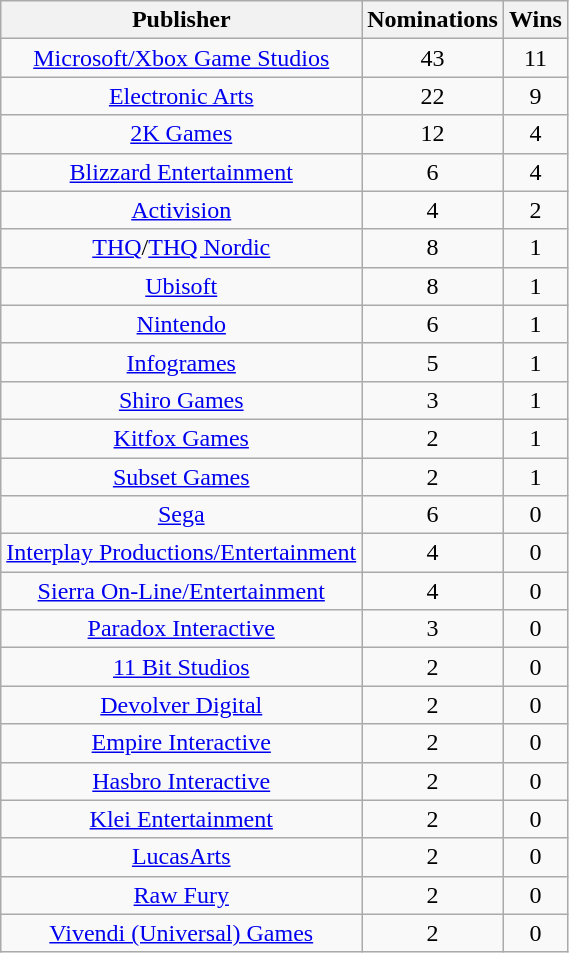<table class="wikitable sortable plainrowheaders" rowspan="2" style="text-align:center;" background: #f6e39c;>
<tr>
<th scope="col">Publisher</th>
<th scope="col">Nominations</th>
<th scope="col">Wins</th>
</tr>
<tr>
<td><a href='#'>Microsoft/Xbox Game Studios</a></td>
<td>43</td>
<td>11</td>
</tr>
<tr>
<td><a href='#'>Electronic Arts</a></td>
<td>22</td>
<td>9</td>
</tr>
<tr>
<td><a href='#'>2K Games</a></td>
<td>12</td>
<td>4</td>
</tr>
<tr>
<td><a href='#'>Blizzard Entertainment</a></td>
<td>6</td>
<td>4</td>
</tr>
<tr>
<td><a href='#'>Activision</a></td>
<td>4</td>
<td>2</td>
</tr>
<tr>
<td><a href='#'>THQ</a>/<a href='#'>THQ Nordic</a></td>
<td>8</td>
<td>1</td>
</tr>
<tr>
<td><a href='#'>Ubisoft</a></td>
<td>8</td>
<td>1</td>
</tr>
<tr>
<td><a href='#'>Nintendo</a></td>
<td>6</td>
<td>1</td>
</tr>
<tr>
<td><a href='#'>Infogrames</a></td>
<td>5</td>
<td>1</td>
</tr>
<tr>
<td><a href='#'>Shiro Games</a></td>
<td>3</td>
<td>1</td>
</tr>
<tr>
<td><a href='#'>Kitfox Games</a></td>
<td>2</td>
<td>1</td>
</tr>
<tr>
<td><a href='#'>Subset Games</a></td>
<td>2</td>
<td>1</td>
</tr>
<tr>
<td><a href='#'>Sega</a></td>
<td>6</td>
<td>0</td>
</tr>
<tr>
<td><a href='#'>Interplay Productions/Entertainment</a></td>
<td>4</td>
<td>0</td>
</tr>
<tr>
<td><a href='#'>Sierra On-Line/Entertainment</a></td>
<td>4</td>
<td>0</td>
</tr>
<tr>
<td><a href='#'>Paradox Interactive</a></td>
<td>3</td>
<td>0</td>
</tr>
<tr>
<td><a href='#'>11 Bit Studios</a></td>
<td>2</td>
<td>0</td>
</tr>
<tr>
<td><a href='#'>Devolver Digital</a></td>
<td>2</td>
<td>0</td>
</tr>
<tr>
<td><a href='#'>Empire Interactive</a></td>
<td>2</td>
<td>0</td>
</tr>
<tr>
<td><a href='#'>Hasbro Interactive</a></td>
<td>2</td>
<td>0</td>
</tr>
<tr>
<td><a href='#'>Klei Entertainment</a></td>
<td>2</td>
<td>0</td>
</tr>
<tr>
<td><a href='#'>LucasArts</a></td>
<td>2</td>
<td>0</td>
</tr>
<tr>
<td><a href='#'>Raw Fury</a></td>
<td>2</td>
<td>0</td>
</tr>
<tr>
<td><a href='#'>Vivendi (Universal) Games</a></td>
<td>2</td>
<td>0</td>
</tr>
</table>
